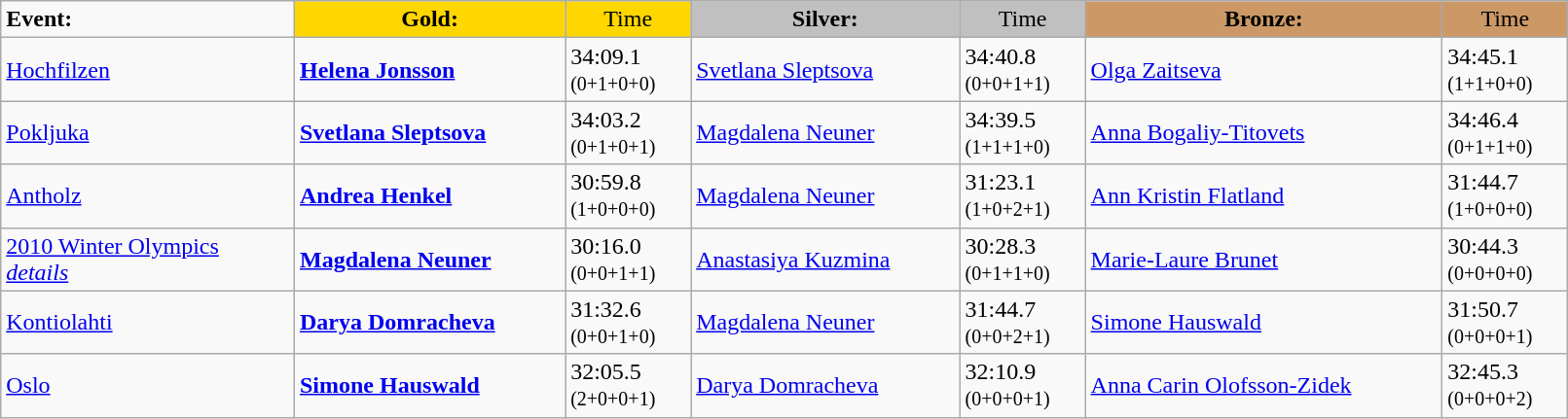<table class="wikitable" width=85%>
<tr>
<td><strong>Event:</strong></td>
<td style="text-align:center;background-color:gold;"><strong>Gold:</strong></td>
<td style="text-align:center;background-color:gold;">Time</td>
<td style="text-align:center;background-color:silver;"><strong>Silver:</strong></td>
<td style="text-align:center;background-color:silver;">Time</td>
<td style="text-align:center;background-color:#CC9966;"><strong>Bronze:</strong></td>
<td style="text-align:center;background-color:#CC9966;">Time</td>
</tr>
<tr>
<td><a href='#'>Hochfilzen</a><br></td>
<td><strong><a href='#'>Helena Jonsson</a></strong><br><small></small></td>
<td>34:09.1<br><small>(0+1+0+0)</small></td>
<td><a href='#'>Svetlana Sleptsova</a><br><small></small></td>
<td>34:40.8<br><small>(0+0+1+1)</small></td>
<td><a href='#'>Olga Zaitseva</a><br><small></small></td>
<td>34:45.1<br><small>(1+1+0+0)</small></td>
</tr>
<tr>
<td><a href='#'>Pokljuka</a><br></td>
<td><strong><a href='#'>Svetlana Sleptsova</a></strong><br><small></small></td>
<td>34:03.2<br><small>(0+1+0+1)</small></td>
<td><a href='#'>Magdalena Neuner</a><br><small></small></td>
<td>34:39.5<br><small>(1+1+1+0)</small></td>
<td><a href='#'>Anna Bogaliy-Titovets</a><br><small></small></td>
<td>34:46.4<br><small>(0+1+1+0)</small></td>
</tr>
<tr>
<td><a href='#'>Antholz</a><br></td>
<td><strong><a href='#'>Andrea Henkel</a></strong><br><small></small></td>
<td>30:59.8<br><small>(1+0+0+0)</small></td>
<td><a href='#'>Magdalena Neuner</a><br><small></small></td>
<td>31:23.1<br><small>(1+0+2+1)</small></td>
<td><a href='#'>Ann Kristin Flatland</a><br><small></small></td>
<td>31:44.7<br><small>(1+0+0+0)</small></td>
</tr>
<tr>
<td><a href='#'>2010 Winter Olympics</a><br><em><a href='#'>details</a></em></td>
<td><strong><a href='#'>Magdalena Neuner</a></strong><br><small></small></td>
<td>30:16.0<br><small>(0+0+1+1)</small></td>
<td><a href='#'>Anastasiya Kuzmina</a><br><small></small></td>
<td>30:28.3<br><small>(0+1+1+0)</small></td>
<td><a href='#'>Marie-Laure Brunet</a><br><small></small></td>
<td>30:44.3<br><small>(0+0+0+0)</small></td>
</tr>
<tr>
<td><a href='#'>Kontiolahti</a><br></td>
<td><strong><a href='#'>Darya Domracheva</a></strong><br><small></small></td>
<td>31:32.6	<br><small>(0+0+1+0)</small></td>
<td><a href='#'>Magdalena Neuner</a><br><small></small></td>
<td>31:44.7<br><small>(0+0+2+1)</small></td>
<td><a href='#'>Simone Hauswald</a><br><small></small></td>
<td>31:50.7<br><small>(0+0+0+1)</small></td>
</tr>
<tr>
<td><a href='#'>Oslo</a><br></td>
<td><strong><a href='#'>Simone Hauswald</a></strong><br><small></small></td>
<td>32:05.5 <br><small>(2+0+0+1)</small></td>
<td><a href='#'>Darya Domracheva</a><br><small></small></td>
<td>32:10.9<br><small>(0+0+0+1)</small></td>
<td><a href='#'>Anna Carin Olofsson-Zidek</a><br><small></small></td>
<td>32:45.3<br><small>(0+0+0+2)</small></td>
</tr>
</table>
